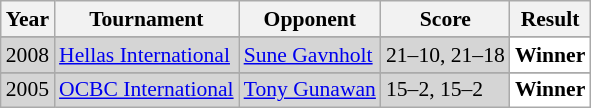<table class="sortable wikitable" style="font-size: 90%;">
<tr>
<th>Year</th>
<th>Tournament</th>
<th>Opponent</th>
<th>Score</th>
<th>Result</th>
</tr>
<tr>
</tr>
<tr style="background:#D5D5D5">
<td align="center">2008</td>
<td align="left"><a href='#'>Hellas International</a></td>
<td align="left"> <a href='#'>Sune Gavnholt</a></td>
<td align="left">21–10, 21–18</td>
<td style="text-align:left; background:white"> <strong>Winner</strong></td>
</tr>
<tr>
</tr>
<tr style="background:#D5D5D5">
<td align="center">2005</td>
<td align="left"><a href='#'>OCBC International</a></td>
<td align="left"> <a href='#'>Tony Gunawan</a></td>
<td align="left">15–2, 15–2</td>
<td style="text-align:left; background:white"> <strong>Winner</strong></td>
</tr>
</table>
